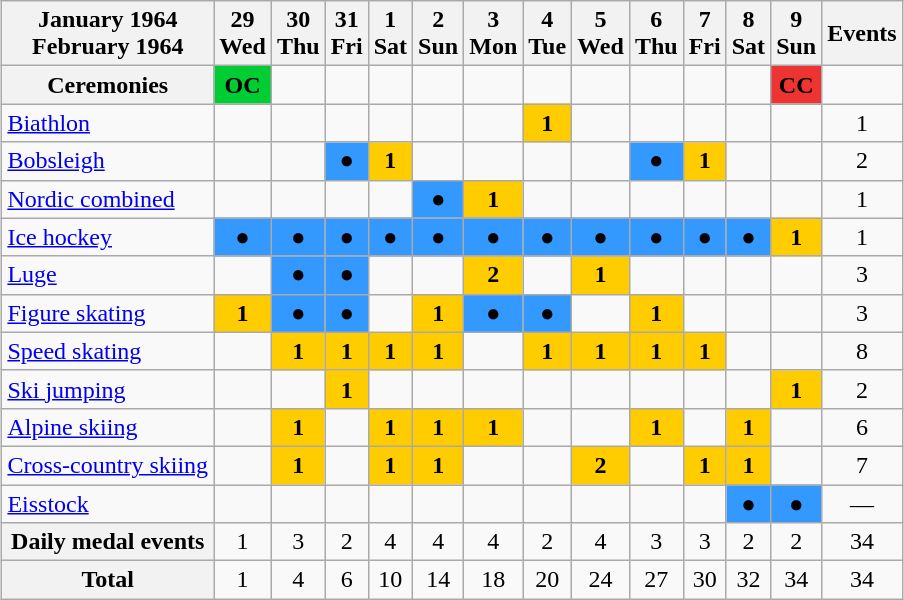<table class="wikitable" style="margin:0.5em auto;">
<tr>
<th>January 1964<br>February 1964</th>
<th>29<br>Wed</th>
<th>30<br>Thu</th>
<th>31<br>Fri</th>
<th>1<br>Sat</th>
<th>2<br>Sun</th>
<th>3<br>Mon</th>
<th>4<br>Tue</th>
<th>5<br>Wed</th>
<th>6<br>Thu</th>
<th>7<br>Fri</th>
<th>8<br>Sat</th>
<th>9<br>Sun</th>
<th>Events</th>
</tr>
<tr style="text-align:center;">
<th scope=row align=left>Ceremonies</th>
<td style="background-color:#00cc33;text-align:center;"><strong>OC</strong></td>
<td></td>
<td></td>
<td></td>
<td></td>
<td></td>
<td></td>
<td></td>
<td></td>
<td></td>
<td></td>
<td style="background-color:#ee3333;text-align:center;"><strong>CC</strong></td>
<td></td>
</tr>
<tr align="center">
<td style="text-align:left;"> <a href='#'>Biathlon</a></td>
<td></td>
<td></td>
<td></td>
<td></td>
<td></td>
<td></td>
<td style="background:#fc0;"><strong>1</strong></td>
<td></td>
<td></td>
<td></td>
<td></td>
<td></td>
<td>1</td>
</tr>
<tr align="center">
<td style="text-align:left;"> <a href='#'>Bobsleigh</a></td>
<td></td>
<td></td>
<td style="background:#39f;">●</td>
<td style="background:#fc0;"><strong>1</strong></td>
<td></td>
<td></td>
<td></td>
<td></td>
<td style="background:#39f;">●</td>
<td style="background:#fc0;"><strong>1</strong></td>
<td></td>
<td></td>
<td>2</td>
</tr>
<tr align="center">
<td style="text-align:left;"> <a href='#'>Nordic combined</a></td>
<td></td>
<td></td>
<td></td>
<td></td>
<td style="background:#39f;">●</td>
<td style="background:#fc0;"><strong>1</strong></td>
<td></td>
<td></td>
<td></td>
<td></td>
<td></td>
<td></td>
<td>1</td>
</tr>
<tr align="center">
<td style="text-align:left;"> <a href='#'>Ice hockey</a></td>
<td style="background:#39f;">●</td>
<td style="background:#39f;">●</td>
<td style="background:#39f;">●</td>
<td style="background:#39f;">●</td>
<td style="background:#39f;">●</td>
<td style="background:#39f;">●</td>
<td style="background:#39f;">●</td>
<td style="background:#39f;">●</td>
<td style="background:#39f;">●</td>
<td style="background:#39f;">●</td>
<td style="background:#39f;">●</td>
<td style="background:#fc0;"><strong>1</strong></td>
<td>1</td>
</tr>
<tr align="center">
<td style="text-align:left;"> <a href='#'>Luge</a></td>
<td></td>
<td style="background:#39f;">●</td>
<td style="background:#39f;">●</td>
<td></td>
<td></td>
<td style="background:#fc0;"><strong>2</strong></td>
<td></td>
<td style="background:#fc0;"><strong>1</strong></td>
<td></td>
<td></td>
<td></td>
<td></td>
<td>3</td>
</tr>
<tr align="center">
<td style="text-align:left;"> <a href='#'>Figure skating</a></td>
<td style="background:#fc0;"><strong>1</strong></td>
<td style="background:#39f;">●</td>
<td style="background:#39f;">●</td>
<td></td>
<td style="background:#fc0;"><strong>1</strong></td>
<td style="background:#39f;">●</td>
<td style="background:#39f;">●</td>
<td></td>
<td style="background:#fc0;"><strong>1</strong></td>
<td></td>
<td></td>
<td></td>
<td>3</td>
</tr>
<tr align="center">
<td style="text-align:left;"> <a href='#'>Speed skating</a></td>
<td></td>
<td style="background:#fc0;"><strong>1</strong></td>
<td style="background:#fc0;"><strong>1</strong></td>
<td style="background:#fc0;"><strong>1</strong></td>
<td style="background:#fc0;"><strong>1</strong></td>
<td></td>
<td style="background:#fc0;"><strong>1</strong></td>
<td style="background:#fc0;"><strong>1</strong></td>
<td style="background:#fc0;"><strong>1</strong></td>
<td style="background:#fc0;"><strong>1</strong></td>
<td></td>
<td></td>
<td>8</td>
</tr>
<tr align="center">
<td style="text-align:left;"> <a href='#'>Ski jumping</a></td>
<td></td>
<td></td>
<td style="background:#fc0;"><strong>1</strong></td>
<td></td>
<td></td>
<td></td>
<td></td>
<td></td>
<td></td>
<td></td>
<td></td>
<td style="background:#fc0;"><strong>1</strong></td>
<td>2</td>
</tr>
<tr align="center">
<td style="text-align:left;"> <a href='#'>Alpine skiing</a></td>
<td></td>
<td style="background:#fc0;"><strong>1</strong></td>
<td></td>
<td style="background:#fc0;"><strong>1</strong></td>
<td style="background:#fc0;"><strong>1</strong></td>
<td style="background:#fc0;"><strong>1</strong></td>
<td></td>
<td></td>
<td style="background:#fc0;"><strong>1</strong></td>
<td></td>
<td style="background:#fc0;"><strong>1</strong></td>
<td></td>
<td>6</td>
</tr>
<tr align="center">
<td style="text-align:left;"> <a href='#'>Cross-country skiing</a></td>
<td></td>
<td style="background:#fc0;"><strong>1</strong></td>
<td></td>
<td style="background:#fc0;"><strong>1</strong></td>
<td style="background:#fc0;"><strong>1</strong></td>
<td></td>
<td></td>
<td style="background:#fc0;"><strong>2</strong></td>
<td></td>
<td style="background:#fc0;"><strong>1</strong></td>
<td style="background:#fc0;"><strong>1</strong></td>
<td></td>
<td>7</td>
</tr>
<tr align="center">
<td style="text-align:left;"> <a href='#'>Eisstock</a></td>
<td></td>
<td></td>
<td></td>
<td></td>
<td></td>
<td></td>
<td></td>
<td></td>
<td></td>
<td></td>
<td style="background:#39f;">●</td>
<td style="background:#39f;">●</td>
<td>—</td>
</tr>
<tr>
<th scope=row>Daily medal events</th>
<td align="center">1</td>
<td align="center">3</td>
<td align="center">2</td>
<td align="center">4</td>
<td align="center">4</td>
<td align="center">4</td>
<td align="center">2</td>
<td align="center">4</td>
<td align="center">3</td>
<td align="center">3</td>
<td align="center">2</td>
<td align="center">2</td>
<td align="center">34</td>
</tr>
<tr>
<th scope=row>Total</th>
<td align="center">1</td>
<td align="center">4</td>
<td align="center">6</td>
<td align="center">10</td>
<td align="center">14</td>
<td align="center">18</td>
<td align="center">20</td>
<td align="center">24</td>
<td align="center">27</td>
<td align="center">30</td>
<td align="center">32</td>
<td align="center">34</td>
<td align="center">34</td>
</tr>
</table>
